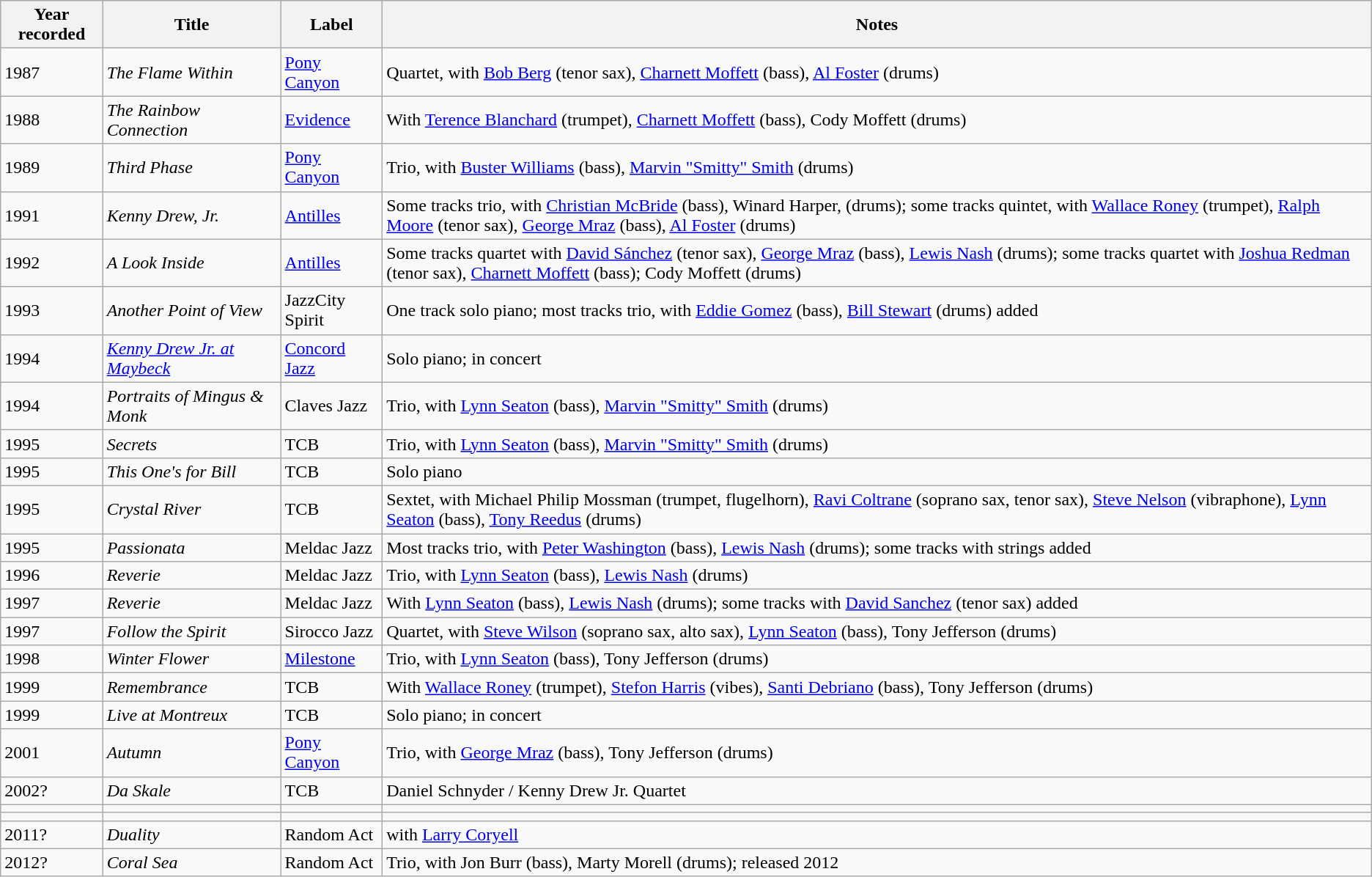<table class="wikitable sortable">
<tr>
<th>Year recorded</th>
<th>Title</th>
<th>Label</th>
<th>Notes</th>
</tr>
<tr>
<td>1987</td>
<td><em>The Flame Within</em></td>
<td><a href='#'>Pony Canyon</a></td>
<td>Quartet, with <a href='#'>Bob Berg</a> (tenor sax), <a href='#'>Charnett Moffett</a> (bass), <a href='#'>Al Foster</a> (drums)</td>
</tr>
<tr>
<td>1988</td>
<td><em>The Rainbow Connection</em></td>
<td><a href='#'>Evidence</a></td>
<td>With <a href='#'>Terence Blanchard</a> (trumpet), <a href='#'>Charnett Moffett</a> (bass), Cody Moffett (drums)</td>
</tr>
<tr>
<td>1989</td>
<td><em>Third Phase</em></td>
<td><a href='#'>Pony Canyon</a></td>
<td>Trio, with <a href='#'>Buster Williams</a> (bass), <a href='#'>Marvin "Smitty" Smith</a> (drums)</td>
</tr>
<tr>
<td>1991</td>
<td><em>Kenny Drew, Jr.</em></td>
<td><a href='#'>Antilles</a></td>
<td>Some tracks trio, with <a href='#'>Christian McBride</a> (bass), Winard Harper, (drums); some tracks quintet, with <a href='#'>Wallace Roney</a> (trumpet), <a href='#'>Ralph Moore</a> (tenor sax), <a href='#'>George Mraz</a> (bass), <a href='#'>Al Foster</a> (drums)</td>
</tr>
<tr>
<td>1992</td>
<td><em>A Look Inside</em></td>
<td><a href='#'>Antilles</a></td>
<td>Some tracks quartet with <a href='#'>David Sánchez</a> (tenor sax), <a href='#'>George Mraz</a> (bass), <a href='#'>Lewis Nash</a> (drums); some tracks quartet with <a href='#'>Joshua Redman</a> (tenor sax), <a href='#'>Charnett Moffett</a> (bass); Cody Moffett (drums)</td>
</tr>
<tr>
<td>1993</td>
<td><em>Another Point of View</em></td>
<td>JazzCity Spirit</td>
<td>One track solo piano; most tracks trio, with <a href='#'>Eddie Gomez</a> (bass), <a href='#'>Bill Stewart</a> (drums) added</td>
</tr>
<tr>
<td>1994</td>
<td><em><a href='#'>Kenny Drew Jr. at Maybeck</a></em></td>
<td><a href='#'>Concord Jazz</a></td>
<td>Solo piano; in concert</td>
</tr>
<tr>
<td>1994</td>
<td><em>Portraits of Mingus & Monk</em></td>
<td>Claves Jazz</td>
<td>Trio, with <a href='#'>Lynn Seaton</a> (bass), <a href='#'>Marvin "Smitty" Smith</a> (drums)</td>
</tr>
<tr>
<td>1995</td>
<td><em>Secrets</em></td>
<td>TCB</td>
<td>Trio, with <a href='#'>Lynn Seaton</a> (bass), <a href='#'>Marvin "Smitty" Smith</a> (drums)</td>
</tr>
<tr>
<td>1995</td>
<td><em>This One's for Bill</em></td>
<td>TCB</td>
<td>Solo piano</td>
</tr>
<tr>
<td>1995</td>
<td><em>Crystal River</em></td>
<td>TCB</td>
<td>Sextet, with Michael Philip Mossman (trumpet, flugelhorn), <a href='#'>Ravi Coltrane</a> (soprano sax, tenor sax), <a href='#'>Steve Nelson</a> (vibraphone), <a href='#'>Lynn Seaton</a> (bass), <a href='#'>Tony Reedus</a> (drums)</td>
</tr>
<tr>
<td>1995</td>
<td><em>Passionata</em></td>
<td>Meldac Jazz</td>
<td>Most tracks trio, with <a href='#'>Peter Washington</a> (bass), <a href='#'>Lewis Nash</a> (drums); some tracks with strings added</td>
</tr>
<tr>
<td>1996</td>
<td><em>Reverie</em></td>
<td>Meldac Jazz</td>
<td>Trio, with <a href='#'>Lynn Seaton</a> (bass), <a href='#'>Lewis Nash</a> (drums)</td>
</tr>
<tr>
<td>1997</td>
<td><em>Reverie</em></td>
<td>Meldac Jazz</td>
<td>With <a href='#'>Lynn Seaton</a> (bass), <a href='#'>Lewis Nash</a> (drums); some tracks with <a href='#'>David Sanchez</a> (tenor sax) added</td>
</tr>
<tr>
<td>1997</td>
<td><em>Follow the Spirit</em></td>
<td>Sirocco Jazz</td>
<td>Quartet, with <a href='#'>Steve Wilson</a> (soprano sax, alto sax), <a href='#'>Lynn Seaton</a> (bass), Tony Jefferson (drums)</td>
</tr>
<tr>
<td>1998</td>
<td><em>Winter Flower</em></td>
<td><a href='#'>Milestone</a></td>
<td>Trio, with <a href='#'>Lynn Seaton</a> (bass), Tony Jefferson (drums)</td>
</tr>
<tr>
<td>1999</td>
<td><em>Remembrance</em></td>
<td>TCB</td>
<td>With <a href='#'>Wallace Roney</a> (trumpet), <a href='#'>Stefon Harris</a> (vibes), <a href='#'>Santi Debriano</a> (bass), Tony Jefferson (drums)</td>
</tr>
<tr>
<td>1999</td>
<td><em>Live at Montreux</em></td>
<td>TCB</td>
<td>Solo piano; in concert</td>
</tr>
<tr>
<td>2001</td>
<td><em>Autumn</em></td>
<td><a href='#'>Pony Canyon</a></td>
<td>Trio, with <a href='#'>George Mraz</a> (bass), Tony Jefferson (drums)</td>
</tr>
<tr>
<td>2002?</td>
<td><em>Da Skale</em></td>
<td>TCB</td>
<td>Daniel Schnyder / Kenny Drew Jr. Quartet</td>
</tr>
<tr>
<td></td>
<td></td>
<td></td>
<td></td>
</tr>
<tr>
<td></td>
<td></td>
<td></td>
<td></td>
</tr>
<tr>
<td>2011?</td>
<td><em>Duality</em></td>
<td>Random Act</td>
<td>with <a href='#'>Larry Coryell</a></td>
</tr>
<tr>
<td>2012?</td>
<td><em>Coral Sea</em></td>
<td>Random Act</td>
<td>Trio, with Jon Burr (bass), Marty Morell (drums); released 2012</td>
</tr>
</table>
